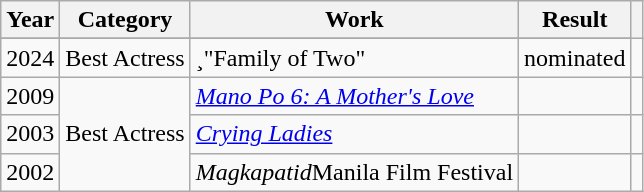<table class="wikitable sortable">
<tr>
<th>Year</th>
<th>Category</th>
<th>Work</th>
<th>Result</th>
<th></th>
</tr>
<tr>
</tr>
<tr>
<td>2024</td>
<td>Best Actress</td>
<td>¸"Family of Two"</td>
<td>nominated</td>
</tr>
<tr>
<td>2009</td>
<td rowspan="3">Best Actress</td>
<td><em><a href='#'>Mano Po 6: A Mother's Love</a></em></td>
<td></td>
<td></td>
</tr>
<tr>
<td>2003</td>
<td><em><a href='#'>Crying Ladies</a></em></td>
<td></td>
<td></td>
</tr>
<tr>
<td>2002</td>
<td><em>Magkapatid</em>Manila Film Festival</td>
<td></td>
<td></td>
</tr>
</table>
